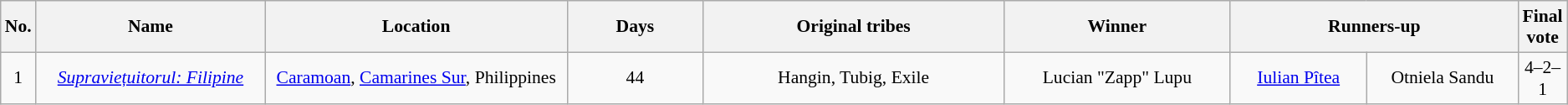<table class="wikitable" style="font-size:90%; text-align:center">
<tr>
<th style="width:02%">No.</th>
<th style="width:15%">Name</th>
<th style="width:20%">Location</th>
<th style="width:09%">Days</th>
<th style="width:20%">Original tribes</th>
<th style="width:15%">Winner</th>
<th style="width:20%" colspan="2">Runners-up</th>
<th style="width:05%" style="white-space:nowrap">Final vote</th>
</tr>
<tr>
<td>1</td>
<td><em><a href='#'>Supraviețuitorul: Filipine</a></em></td>
<td><a href='#'>Caramoan</a>, <a href='#'>Camarines Sur</a>, Philippines</td>
<td>44</td>
<td>Hangin, Tubig, Exile</td>
<td>Lucian "Zapp" Lupu</td>
<td><a href='#'>Iulian Pîtea</a></td>
<td>Otniela Sandu</td>
<td>4–2–1</td>
</tr>
</table>
